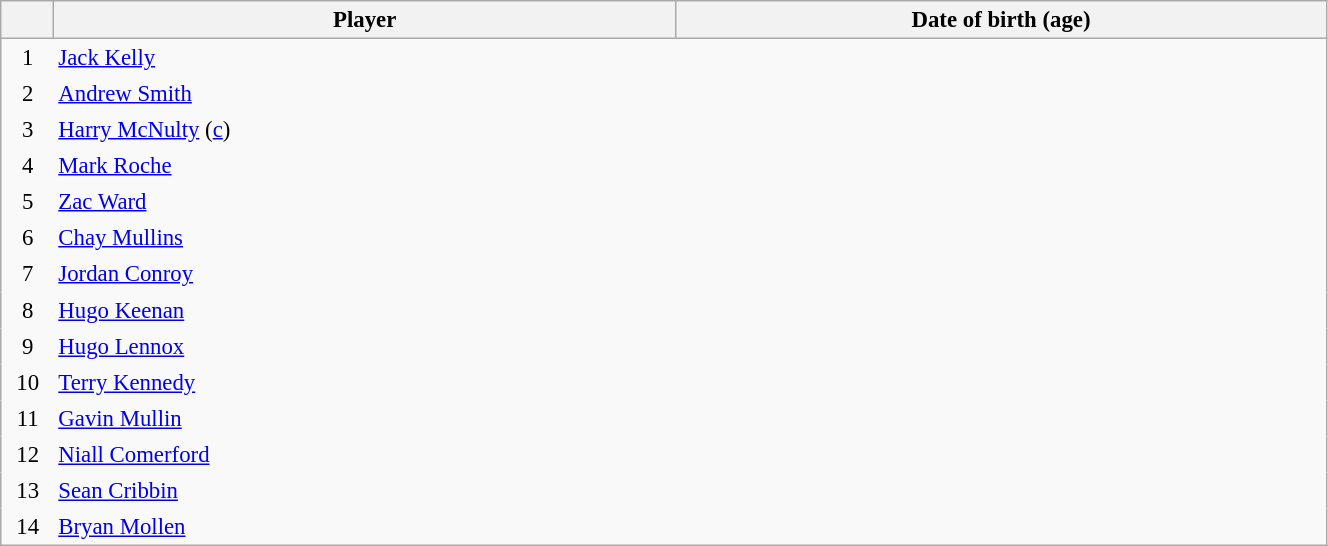<table class="sortable wikitable plainrowheaders" style="font-size:95%; width: 70%">
<tr>
<th scope="col" style="width:4%"></th>
<th scope="col">Player</th>
<th scope="col">Date of birth (age)</th>
</tr>
<tr>
<td style="text-align:center; border:0">1</td>
<td style="text-align:left; border:0"><a href='#'>Jack Kelly</a></td>
<td style="text-align:left; border:0"></td>
</tr>
<tr>
<td style="text-align:center; border:0">2</td>
<td style="text-align:left; border:0"><a href='#'>Andrew Smith</a></td>
<td style="text-align:left; border:0"></td>
</tr>
<tr>
<td style="text-align:center; border:0">3</td>
<td style="text-align:left; border:0"><a href='#'>Harry McNulty</a> (<a href='#'>c</a>)</td>
<td style="text-align:left; border:0"></td>
</tr>
<tr>
<td style="text-align:center; border:0">4</td>
<td style="text-align:left; border:0"><a href='#'>Mark Roche</a></td>
<td style="text-align:left; border:0"></td>
</tr>
<tr>
<td style="text-align:center; border:0">5</td>
<td style="text-align:left; border:0"><a href='#'>Zac Ward</a></td>
<td style="text-align:left; border:0"></td>
</tr>
<tr>
<td style="text-align:center; border:0">6</td>
<td style="text-align:left; border:0"><a href='#'>Chay Mullins</a></td>
<td style="text-align:left; border:0"></td>
</tr>
<tr>
<td style="text-align:center; border:0">7</td>
<td style="text-align:left; border:0"><a href='#'>Jordan Conroy</a></td>
<td style="text-align:left; border:0"></td>
</tr>
<tr>
<td style="text-align:center; border:0">8</td>
<td style="text-align:left; border:0"><a href='#'>Hugo Keenan</a></td>
<td style="text-align:left; border:0"></td>
</tr>
<tr>
<td style="text-align:center; border:0">9</td>
<td style="text-align:left; border:0"><a href='#'>Hugo Lennox</a></td>
<td style="text-align:left; border:0"></td>
</tr>
<tr>
<td style="text-align:center; border:0">10</td>
<td style="text-align:left; border:0"><a href='#'>Terry Kennedy</a></td>
<td style="text-align:left; border:0"></td>
</tr>
<tr>
<td style="text-align:center; border:0">11</td>
<td style="text-align:left; border:0"><a href='#'>Gavin Mullin</a></td>
<td style="text-align:left; border:0"></td>
</tr>
<tr>
<td style="text-align:center; border:0">12</td>
<td style="text-align:left; border:0"><a href='#'>Niall Comerford</a></td>
<td style="text-align:left; border:0"></td>
</tr>
<tr>
<td style="text-align:center; border:0">13</td>
<td style="text-align:left; border:0"><a href='#'>Sean Cribbin</a></td>
<td style="text-align:left; border:0"></td>
</tr>
<tr>
<td style="text-align:center; border:0">14</td>
<td style="text-align:left; border:0"><a href='#'>Bryan Mollen</a></td>
<td style="text-align:left; border:0"></td>
</tr>
</table>
